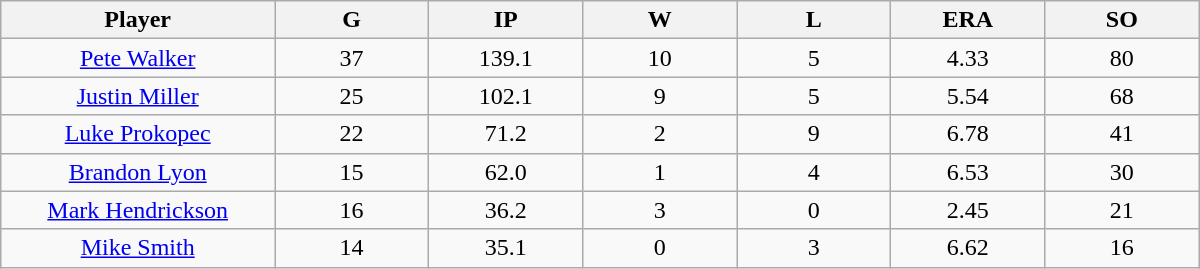<table class="wikitable sortable">
<tr>
<th bgcolor="#DDDDFF" width="16%">Player</th>
<th bgcolor="#DDDDFF" width="9%">G</th>
<th bgcolor="#DDDDFF" width="9%">IP</th>
<th bgcolor="#DDDDFF" width="9%">W</th>
<th bgcolor="#DDDDFF" width="9%">L</th>
<th bgcolor="#DDDDFF" width="9%">ERA</th>
<th bgcolor="#DDDDFF" width="9%">SO</th>
</tr>
<tr align=center>
<td><a href='#'>Pete Walker</a></td>
<td>37</td>
<td>139.1</td>
<td>10</td>
<td>5</td>
<td>4.33</td>
<td>80</td>
</tr>
<tr align=center>
<td><a href='#'>Justin Miller</a></td>
<td>25</td>
<td>102.1</td>
<td>9</td>
<td>5</td>
<td>5.54</td>
<td>68</td>
</tr>
<tr align=center>
<td><a href='#'>Luke Prokopec</a></td>
<td>22</td>
<td>71.2</td>
<td>2</td>
<td>9</td>
<td>6.78</td>
<td>41</td>
</tr>
<tr align=center>
<td><a href='#'>Brandon Lyon</a></td>
<td>15</td>
<td>62.0</td>
<td>1</td>
<td>4</td>
<td>6.53</td>
<td>30</td>
</tr>
<tr align=center>
<td><a href='#'>Mark Hendrickson</a></td>
<td>16</td>
<td>36.2</td>
<td>3</td>
<td>0</td>
<td>2.45</td>
<td>21</td>
</tr>
<tr align=center>
<td><a href='#'>Mike Smith</a></td>
<td>14</td>
<td>35.1</td>
<td>0</td>
<td>3</td>
<td>6.62</td>
<td>16</td>
</tr>
</table>
